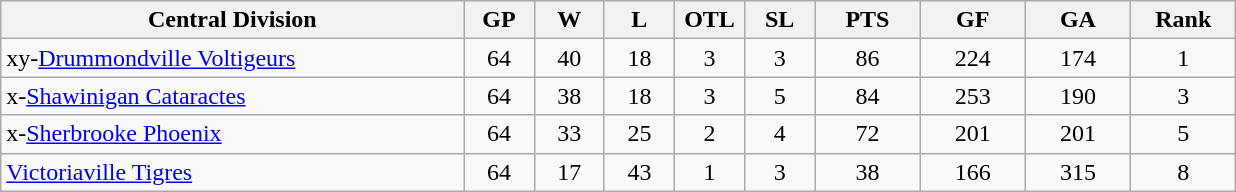<table class="wikitable" style="text-align:center">
<tr>
<th bgcolor="#DDDDFF" width="33%">Central Division</th>
<th bgcolor="#DDDDFF" width="5%">GP</th>
<th bgcolor="#DDDDFF" width="5%">W</th>
<th bgcolor="#DDDDFF" width="5%">L</th>
<th bgcolor="#DDDDFF" width="5%">OTL</th>
<th bgcolor="#DDDDFF" width="5%">SL</th>
<th bgcolor="#DDDDFF" width="7.5%">PTS</th>
<th bgcolor="#DDDDFF" width="7.5%">GF</th>
<th bgcolor="#DDDDFF" width="7.5%">GA</th>
<th bgcolor="#DDDDFF" width="7.5%">Rank</th>
</tr>
<tr>
<td align=left>xy-<a href='#'>Drummondville Voltigeurs</a></td>
<td>64</td>
<td>40</td>
<td>18</td>
<td>3</td>
<td>3</td>
<td>86</td>
<td>224</td>
<td>174</td>
<td>1</td>
</tr>
<tr>
<td align=left>x-<a href='#'>Shawinigan Cataractes</a></td>
<td>64</td>
<td>38</td>
<td>18</td>
<td>3</td>
<td>5</td>
<td>84</td>
<td>253</td>
<td>190</td>
<td>3</td>
</tr>
<tr>
<td align=left>x-<a href='#'>Sherbrooke Phoenix</a></td>
<td>64</td>
<td>33</td>
<td>25</td>
<td>2</td>
<td>4</td>
<td>72</td>
<td>201</td>
<td>201</td>
<td>5</td>
</tr>
<tr>
<td align=left><a href='#'>Victoriaville Tigres</a></td>
<td>64</td>
<td>17</td>
<td>43</td>
<td>1</td>
<td>3</td>
<td>38</td>
<td>166</td>
<td>315</td>
<td>8</td>
</tr>
</table>
